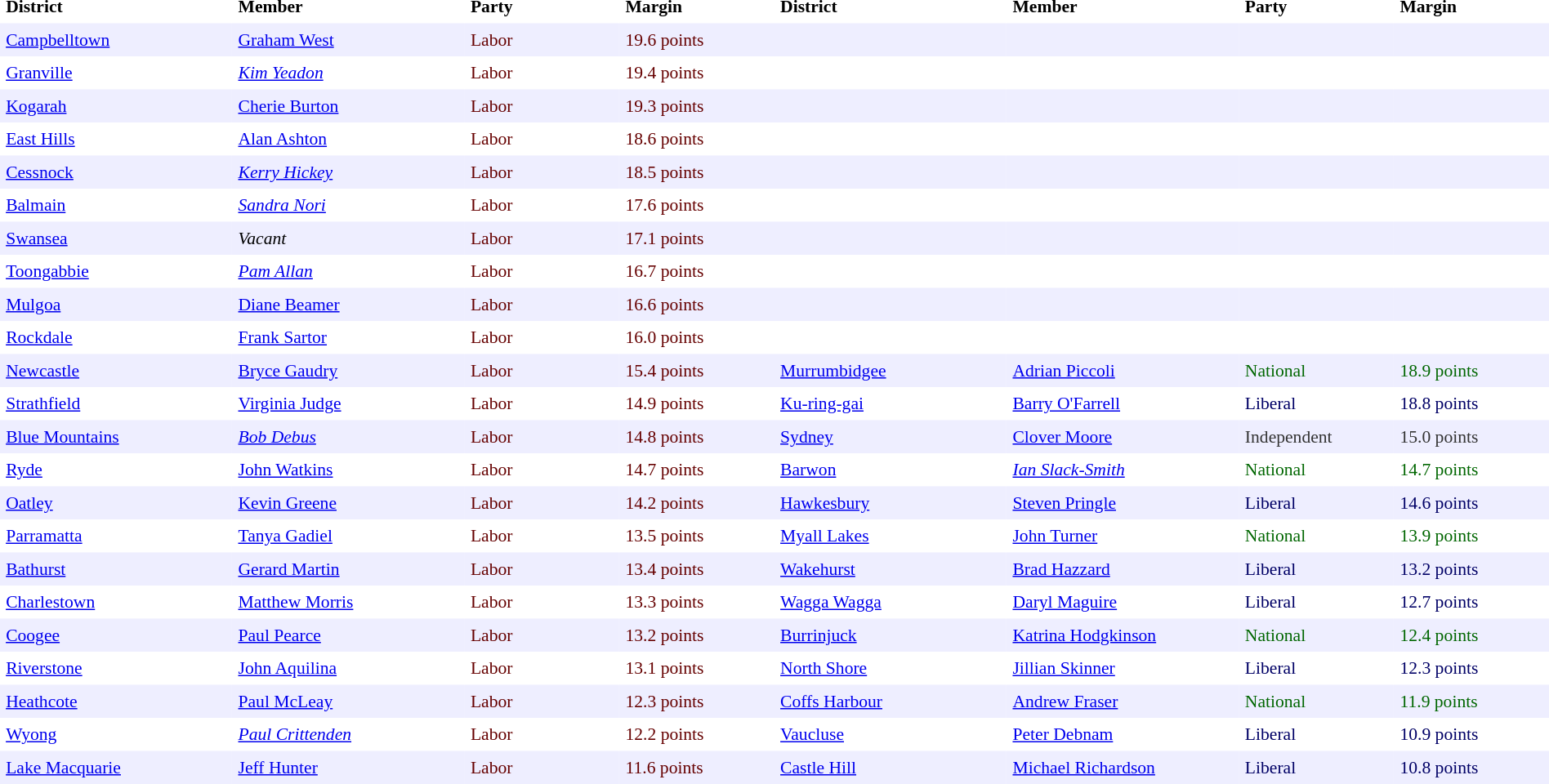<table class="toccolours" cellpadding="5" cellspacing="0"  style="margin:.4em; font-size:90%; width:100%;">
<tr>
<th style="text-align:left; width:15%;">District</th>
<th style="text-align:left; width:15%;">Member</th>
<th style="text-align:left; width:10%;">Party</th>
<th style="text-align:left; width:10%;">Margin</th>
<th style="text-align:left; width:15%;">District</th>
<th style="text-align:left; width:15%;">Member</th>
<th style="text-align:left; width:10%;">Party</th>
<th style="text-align:left; width:10%;">Margin</th>
</tr>
<tr style="background:#eef;">
<td style="text-align:left;"><a href='#'>Campbelltown</a></td>
<td style="text-align:left;"><a href='#'>Graham West</a></td>
<td style="text-align:left; color:#600;">Labor</td>
<td style="text-align:left; font-size:100%; color:#600;">19.6 points</td>
<td></td>
<td></td>
<td></td>
<td></td>
</tr>
<tr>
<td style="text-align:left;"><a href='#'>Granville</a></td>
<td style="text-align:left;"><em><a href='#'>Kim Yeadon</a></em></td>
<td style="text-align:left; color:#600;">Labor</td>
<td style="text-align:left; font-size:100%; color:#600;">19.4 points</td>
<td></td>
<td></td>
<td></td>
<td></td>
</tr>
<tr style="background:#eef;">
<td style="text-align:left;"><a href='#'>Kogarah</a></td>
<td style="text-align:left;"><a href='#'>Cherie Burton</a></td>
<td style="text-align:left; color:#600;">Labor</td>
<td style="text-align:left; font-size:100%; color:#600;">19.3 points</td>
<td></td>
<td></td>
<td></td>
<td></td>
</tr>
<tr>
<td style="text-align:left;"><a href='#'>East Hills</a></td>
<td style="text-align:left;"><a href='#'>Alan Ashton</a></td>
<td style="text-align:left; color:#600;">Labor</td>
<td style="text-align:left; font-size:100%; color:#600;">18.6 points</td>
<td></td>
<td></td>
<td></td>
<td></td>
</tr>
<tr style="background:#eef;">
<td style="text-align:left;"><a href='#'>Cessnock</a></td>
<td style="text-align:left;"><em><a href='#'>Kerry Hickey</a></em></td>
<td style="text-align:left; color:#600;">Labor</td>
<td style="text-align:left; font-size:100%; color:#600;">18.5 points</td>
<td></td>
<td></td>
<td></td>
<td></td>
</tr>
<tr>
<td style="text-align:left;"><a href='#'>Balmain</a></td>
<td style="text-align:left;"><em><a href='#'>Sandra Nori</a></em></td>
<td style="text-align:left; color:#600;">Labor</td>
<td style="text-align:left; font-size:100%; color:#600;">17.6 points</td>
<td></td>
<td></td>
<td></td>
<td></td>
</tr>
<tr style="background:#eef;">
<td style="text-align:left;"><a href='#'>Swansea</a></td>
<td style="text-align:left;"><em>Vacant</em></td>
<td style="text-align:left; color:#600;">Labor</td>
<td style="text-align:left; font-size:100%; color:#600;">17.1 points</td>
<td></td>
<td></td>
<td></td>
<td></td>
</tr>
<tr>
<td style="text-align:left;"><a href='#'>Toongabbie</a></td>
<td style="text-align:left;"><em><a href='#'>Pam Allan</a></em></td>
<td style="text-align:left; color:#600;">Labor</td>
<td style="text-align:left; font-size:100%; color:#600;">16.7 points</td>
<td></td>
<td></td>
<td></td>
<td></td>
</tr>
<tr style="background:#eef;">
<td style="text-align:left;"><a href='#'>Mulgoa</a></td>
<td style="text-align:left;"><a href='#'>Diane Beamer</a></td>
<td style="text-align:left; color:#600;">Labor</td>
<td style="text-align:left; font-size:100%; color:#600;">16.6 points</td>
<td></td>
<td></td>
<td></td>
<td></td>
</tr>
<tr>
<td style="text-align:left;"><a href='#'>Rockdale</a></td>
<td style="text-align:left;"><a href='#'>Frank Sartor</a></td>
<td style="text-align:left; color:#600;">Labor</td>
<td style="text-align:left; font-size:100%; color:#600;">16.0 points</td>
<td></td>
<td></td>
<td></td>
<td></td>
</tr>
<tr style="background:#eef;">
<td style="text-align:left;"><a href='#'>Newcastle</a></td>
<td style="text-align:left;"><a href='#'>Bryce Gaudry</a></td>
<td style="text-align:left; color:#600;">Labor</td>
<td style="text-align:left; font-size:100%; color:#600;">15.4 points</td>
<td style="text-align:left;"><a href='#'>Murrumbidgee</a></td>
<td style="text-align:left;"><a href='#'>Adrian Piccoli</a></td>
<td style="text-align:left; color:#060;">National</td>
<td style="text-align:left; font-size:100%; color:#060;">18.9 points</td>
</tr>
<tr>
<td style="text-align:left;"><a href='#'>Strathfield</a></td>
<td style="text-align:left;"><a href='#'>Virginia Judge</a></td>
<td style="text-align:left; color:#600;">Labor</td>
<td style="text-align:left; font-size:100%; color:#600;">14.9 points</td>
<td style="text-align:left;"><a href='#'>Ku-ring-gai</a></td>
<td style="text-align:left;"><a href='#'>Barry O'Farrell</a></td>
<td style="text-align:left; color:#006;">Liberal</td>
<td style="text-align:left; font-size:150 points; color:#006;">18.8 points</td>
</tr>
<tr style="background:#eef;">
<td style="text-align:left;"><a href='#'>Blue Mountains</a></td>
<td style="text-align:left;"><em><a href='#'>Bob Debus</a></em></td>
<td style="text-align:left; color:#600;">Labor</td>
<td style="text-align:left; font-size:100%; color:#600;">14.8 points</td>
<td style="text-align:left;"><a href='#'>Sydney</a></td>
<td style="text-align:left;"><a href='#'>Clover Moore</a></td>
<td style="text-align:left; color:#333;">Independent</td>
<td style="text-align:left; font-size:100%; color:#333;">15.0 points</td>
</tr>
<tr>
<td style="text-align:left;"><a href='#'>Ryde</a></td>
<td style="text-align:left;"><a href='#'>John Watkins</a></td>
<td style="text-align:left; color:#600;">Labor</td>
<td style="text-align:left; font-size:100%; color:#600;">14.7 points</td>
<td style="text-align:left;"><a href='#'>Barwon</a></td>
<td style="text-align:left;"><em><a href='#'>Ian Slack-Smith</a></em></td>
<td style="text-align:left; color:#060;">National</td>
<td style="text-align:left; font-size:100%; color:#060;">14.7 points</td>
</tr>
<tr style="background:#eef;">
<td style="text-align:left;"><a href='#'>Oatley</a></td>
<td style="text-align:left;"><a href='#'>Kevin Greene</a></td>
<td style="text-align:left; color:#600;">Labor</td>
<td style="text-align:left; font-size:100%; color:#600;">14.2 points</td>
<td style="text-align:left;"><a href='#'>Hawkesbury</a></td>
<td style="text-align:left;"><a href='#'>Steven Pringle</a></td>
<td style="text-align:left; color:#006;">Liberal</td>
<td style="text-align:left; font-size:100%; color:#006;">14.6 points</td>
</tr>
<tr>
<td style="text-align:left;"><a href='#'>Parramatta</a></td>
<td style="text-align:left;"><a href='#'>Tanya Gadiel</a></td>
<td style="text-align:left; color:#600;">Labor</td>
<td style="text-align:left; font-size:100%; color:#600;">13.5 points</td>
<td style="text-align:left;"><a href='#'>Myall Lakes</a></td>
<td style="text-align:left;"><a href='#'>John Turner</a></td>
<td style="text-align:left; color:#060;">National</td>
<td style="text-align:left; font-size:100%; color:#060;">13.9 points</td>
</tr>
<tr style="background:#eef;">
<td style="text-align:left;"><a href='#'>Bathurst</a></td>
<td style="text-align:left;"><a href='#'>Gerard Martin</a></td>
<td style="text-align:left; color:#600;">Labor</td>
<td style="text-align:left; font-size:100%; color:#600;">13.4 points</td>
<td style="text-align:left;"><a href='#'>Wakehurst</a></td>
<td style="text-align:left;"><a href='#'>Brad Hazzard</a></td>
<td style="text-align:left; color:#006;">Liberal</td>
<td style="text-align:left; font-size:100%; color:#006;">13.2 points</td>
</tr>
<tr>
<td style="text-align:left;"><a href='#'>Charlestown</a></td>
<td style="text-align:left;"><a href='#'>Matthew Morris</a></td>
<td style="text-align:left; color:#600;">Labor</td>
<td style="text-align:left; font-size:100%; color:#600;">13.3 points</td>
<td style="text-align:left;"><a href='#'>Wagga Wagga</a></td>
<td style="text-align:left;"><a href='#'>Daryl Maguire</a></td>
<td style="text-align:left; color:#006;">Liberal</td>
<td style="text-align:left; font-size:100%; color:#006;">12.7 points</td>
</tr>
<tr style="background:#eef;">
<td style="text-align:left;"><a href='#'>Coogee</a></td>
<td style="text-align:left;"><a href='#'>Paul Pearce</a></td>
<td style="text-align:left; color:#600;">Labor</td>
<td style="text-align:left; font-size:100%; color:#600;">13.2 points</td>
<td style="text-align:left;"><a href='#'>Burrinjuck</a></td>
<td style="text-align:left;"><a href='#'>Katrina Hodgkinson</a></td>
<td style="text-align:left; color:#060;">National</td>
<td style="text-align:left; font-size:100%; color:#060;">12.4 points</td>
</tr>
<tr>
<td style="text-align:left;"><a href='#'>Riverstone</a></td>
<td style="text-align:left;"><a href='#'>John Aquilina</a></td>
<td style="text-align:left; color:#600;">Labor</td>
<td style="text-align:left; font-size:100%; color:#600;">13.1 points</td>
<td style="text-align:left;"><a href='#'>North Shore</a></td>
<td style="text-align:left;"><a href='#'>Jillian Skinner</a></td>
<td style="text-align:left; color:#006;">Liberal</td>
<td style="text-align:left; font-size:100%; color:#006;">12.3 points</td>
</tr>
<tr style="background:#eef;">
<td style="text-align:left;"><a href='#'>Heathcote</a></td>
<td style="text-align:left;"><a href='#'>Paul McLeay</a></td>
<td style="text-align:left; color:#600;">Labor</td>
<td style="text-align:left; font-size:100%; color:#600;">12.3 points</td>
<td style="text-align:left;"><a href='#'>Coffs Harbour</a></td>
<td style="text-align:left;"><a href='#'>Andrew Fraser</a></td>
<td style="text-align:left; color:#060;">National</td>
<td style="text-align:left; font-size:100%; color:#060;">11.9 points</td>
</tr>
<tr>
<td style="text-align:left;"><a href='#'>Wyong</a></td>
<td style="text-align:left;"><em><a href='#'>Paul Crittenden</a></em></td>
<td style="text-align:left; color:#600;">Labor</td>
<td style="text-align:left; font-size:100%; color:#600;">12.2 points</td>
<td style="text-align:left;"><a href='#'>Vaucluse</a></td>
<td style="text-align:left;"><a href='#'>Peter Debnam</a></td>
<td style="text-align:left; color:#006;">Liberal</td>
<td style="text-align:left; font-size:100%; color:#006;">10.9 points</td>
</tr>
<tr style="background:#eef;">
<td style="text-align:left;"><a href='#'>Lake Macquarie</a></td>
<td style="text-align:left;"><a href='#'>Jeff Hunter</a></td>
<td style="text-align:left; color:#600;">Labor</td>
<td style="text-align:left; font-size:100%; color:#600;">11.6 points</td>
<td style="text-align:left;"><a href='#'>Castle Hill</a></td>
<td style="text-align:left;"><a href='#'>Michael Richardson</a></td>
<td style="text-align:left; color:#006;">Liberal</td>
<td style="text-align:left; font-size:100%; color:#006;">10.8 points</td>
</tr>
</table>
